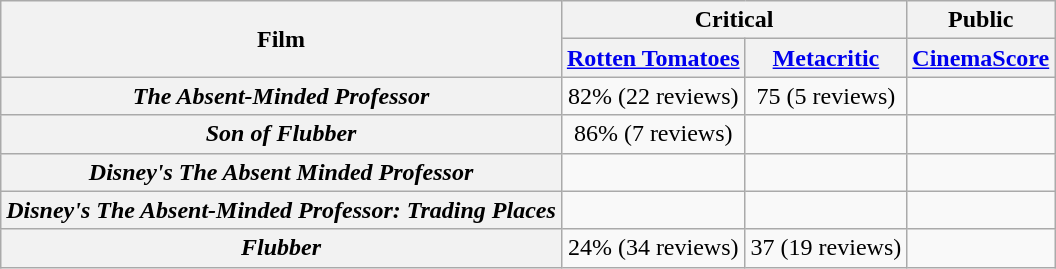<table class="wikitable plainrowheaders sortable" style="text-align: center">
<tr>
<th scope="col" rowspan="2">Film</th>
<th scope="col" colspan="2">Critical</th>
<th scope="col" colspan="1">Public</th>
</tr>
<tr>
<th scope="col"><a href='#'>Rotten Tomatoes</a></th>
<th scope="col"><a href='#'>Metacritic</a></th>
<th scope="col"><a href='#'>CinemaScore</a></th>
</tr>
<tr>
<th scope="row"><em>The Absent-Minded Professor</em></th>
<td>82% (22 reviews)</td>
<td>75 (5 reviews)</td>
<td></td>
</tr>
<tr>
<th scope="row"><em>Son of Flubber</em></th>
<td>86% (7 reviews)</td>
<td></td>
<td></td>
</tr>
<tr>
<th scope="row"><em>Disney's The Absent Minded Professor</em></th>
<td></td>
<td></td>
<td></td>
</tr>
<tr>
<th scope="row"><em>Disney's The Absent-Minded Professor: Trading Places</em></th>
<td></td>
<td></td>
<td></td>
</tr>
<tr>
<th scope="row"><em>Flubber</em></th>
<td>24% (34 reviews)</td>
<td>37 (19 reviews)</td>
<td></td>
</tr>
</table>
